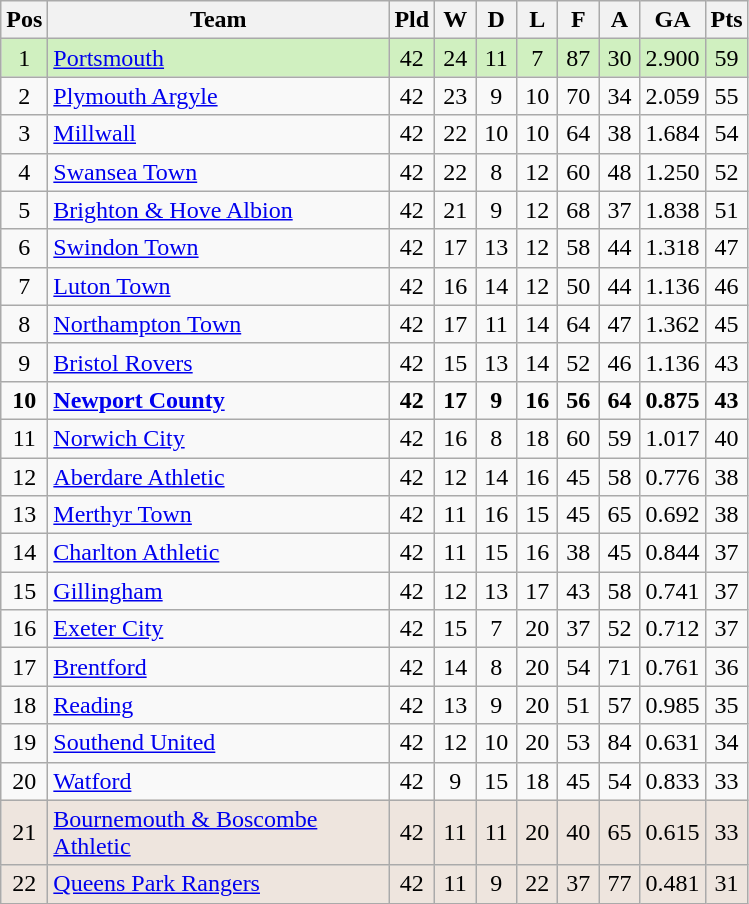<table class="wikitable" style="text-align:center">
<tr>
<th width=20>Pos</th>
<th width=220>Team</th>
<th width=20>Pld</th>
<th width=20>W</th>
<th width=20>D</th>
<th width=20>L</th>
<th width=20>F</th>
<th width=20>A</th>
<th width=20>GA</th>
<th width=20>Pts</th>
</tr>
<tr bgcolor="#D0F0C0">
<td>1</td>
<td align="left"><a href='#'>Portsmouth</a></td>
<td>42</td>
<td>24</td>
<td>11</td>
<td>7</td>
<td>87</td>
<td>30</td>
<td>2.900</td>
<td>59</td>
</tr>
<tr>
<td>2</td>
<td align="left"><a href='#'>Plymouth Argyle</a></td>
<td>42</td>
<td>23</td>
<td>9</td>
<td>10</td>
<td>70</td>
<td>34</td>
<td>2.059</td>
<td>55</td>
</tr>
<tr>
<td>3</td>
<td align="left"><a href='#'>Millwall</a></td>
<td>42</td>
<td>22</td>
<td>10</td>
<td>10</td>
<td>64</td>
<td>38</td>
<td>1.684</td>
<td>54</td>
</tr>
<tr>
<td>4</td>
<td align="left"><a href='#'>Swansea Town</a></td>
<td>42</td>
<td>22</td>
<td>8</td>
<td>12</td>
<td>60</td>
<td>48</td>
<td>1.250</td>
<td>52</td>
</tr>
<tr>
<td>5</td>
<td align="left"><a href='#'>Brighton & Hove Albion</a></td>
<td>42</td>
<td>21</td>
<td>9</td>
<td>12</td>
<td>68</td>
<td>37</td>
<td>1.838</td>
<td>51</td>
</tr>
<tr>
<td>6</td>
<td align="left"><a href='#'>Swindon Town</a></td>
<td>42</td>
<td>17</td>
<td>13</td>
<td>12</td>
<td>58</td>
<td>44</td>
<td>1.318</td>
<td>47</td>
</tr>
<tr>
<td>7</td>
<td align="left"><a href='#'>Luton Town</a></td>
<td>42</td>
<td>16</td>
<td>14</td>
<td>12</td>
<td>50</td>
<td>44</td>
<td>1.136</td>
<td>46</td>
</tr>
<tr>
<td>8</td>
<td align="left"><a href='#'>Northampton Town</a></td>
<td>42</td>
<td>17</td>
<td>11</td>
<td>14</td>
<td>64</td>
<td>47</td>
<td>1.362</td>
<td>45</td>
</tr>
<tr>
<td>9</td>
<td align="left"><a href='#'>Bristol Rovers</a></td>
<td>42</td>
<td>15</td>
<td>13</td>
<td>14</td>
<td>52</td>
<td>46</td>
<td>1.136</td>
<td>43</td>
</tr>
<tr>
<td><strong>10</strong></td>
<td align="left"><strong><a href='#'>Newport County</a></strong></td>
<td><strong>42</strong></td>
<td><strong>17</strong></td>
<td><strong>9</strong></td>
<td><strong>16</strong></td>
<td><strong>56</strong></td>
<td><strong>64</strong></td>
<td><strong>0.875</strong></td>
<td><strong>43</strong></td>
</tr>
<tr>
<td>11</td>
<td align="left"><a href='#'>Norwich City</a></td>
<td>42</td>
<td>16</td>
<td>8</td>
<td>18</td>
<td>60</td>
<td>59</td>
<td>1.017</td>
<td>40</td>
</tr>
<tr>
<td>12</td>
<td align="left"><a href='#'>Aberdare Athletic</a></td>
<td>42</td>
<td>12</td>
<td>14</td>
<td>16</td>
<td>45</td>
<td>58</td>
<td>0.776</td>
<td>38</td>
</tr>
<tr>
<td>13</td>
<td align="left"><a href='#'>Merthyr Town</a></td>
<td>42</td>
<td>11</td>
<td>16</td>
<td>15</td>
<td>45</td>
<td>65</td>
<td>0.692</td>
<td>38</td>
</tr>
<tr>
<td>14</td>
<td align="left"><a href='#'>Charlton Athletic</a></td>
<td>42</td>
<td>11</td>
<td>15</td>
<td>16</td>
<td>38</td>
<td>45</td>
<td>0.844</td>
<td>37</td>
</tr>
<tr>
<td>15</td>
<td align="left"><a href='#'>Gillingham</a></td>
<td>42</td>
<td>12</td>
<td>13</td>
<td>17</td>
<td>43</td>
<td>58</td>
<td>0.741</td>
<td>37</td>
</tr>
<tr>
<td>16</td>
<td align="left"><a href='#'>Exeter City</a></td>
<td>42</td>
<td>15</td>
<td>7</td>
<td>20</td>
<td>37</td>
<td>52</td>
<td>0.712</td>
<td>37</td>
</tr>
<tr>
<td>17</td>
<td align="left"><a href='#'>Brentford</a></td>
<td>42</td>
<td>14</td>
<td>8</td>
<td>20</td>
<td>54</td>
<td>71</td>
<td>0.761</td>
<td>36</td>
</tr>
<tr>
<td>18</td>
<td align="left"><a href='#'>Reading</a></td>
<td>42</td>
<td>13</td>
<td>9</td>
<td>20</td>
<td>51</td>
<td>57</td>
<td>0.985</td>
<td>35</td>
</tr>
<tr>
<td>19</td>
<td align="left"><a href='#'>Southend United</a></td>
<td>42</td>
<td>12</td>
<td>10</td>
<td>20</td>
<td>53</td>
<td>84</td>
<td>0.631</td>
<td>34</td>
</tr>
<tr>
<td>20</td>
<td align="left"><a href='#'>Watford</a></td>
<td>42</td>
<td>9</td>
<td>15</td>
<td>18</td>
<td>45</td>
<td>54</td>
<td>0.833</td>
<td>33</td>
</tr>
<tr bgcolor="#eee5de">
<td>21</td>
<td align="left"><a href='#'>Bournemouth & Boscombe Athletic</a></td>
<td>42</td>
<td>11</td>
<td>11</td>
<td>20</td>
<td>40</td>
<td>65</td>
<td>0.615</td>
<td>33</td>
</tr>
<tr bgcolor="#eee5de">
<td>22</td>
<td align="left"><a href='#'>Queens Park Rangers</a></td>
<td>42</td>
<td>11</td>
<td>9</td>
<td>22</td>
<td>37</td>
<td>77</td>
<td>0.481</td>
<td>31</td>
</tr>
</table>
